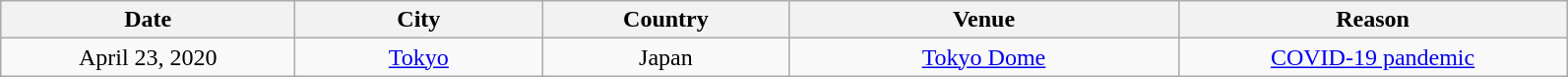<table class="wikitable" style="text-align:center;">
<tr>
<th scope="col" style="width:12em;">Date</th>
<th scope="col" style="width:10em;">City</th>
<th scope="col" style="width:10em;">Country</th>
<th scope="col" style="width:16em;">Venue</th>
<th scope="col" style="width:16em;">Reason</th>
</tr>
<tr>
<td>April 23, 2020</td>
<td><a href='#'>Tokyo</a></td>
<td>Japan</td>
<td><a href='#'>Tokyo Dome</a></td>
<td><a href='#'>COVID-19 pandemic</a></td>
</tr>
</table>
